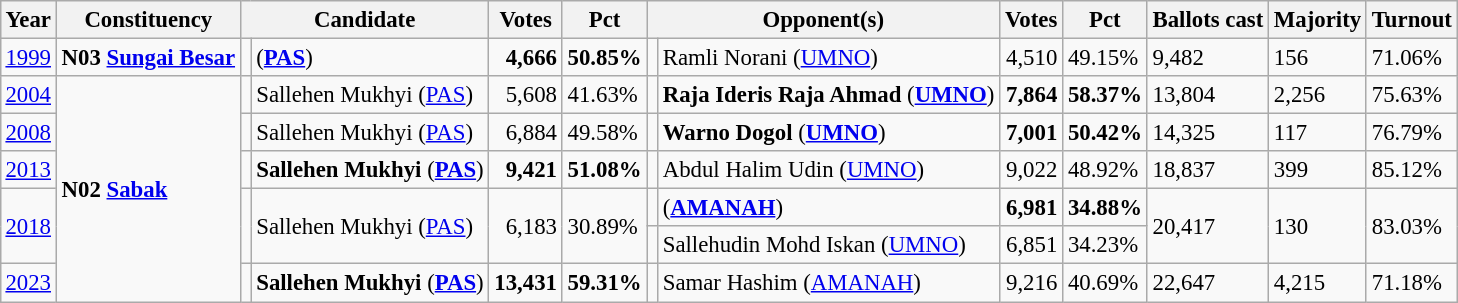<table class="wikitable" style="margin:0.5em ; font-size:95%">
<tr>
<th>Year</th>
<th>Constituency</th>
<th colspan=2>Candidate</th>
<th>Votes</th>
<th>Pct</th>
<th colspan=2>Opponent(s)</th>
<th>Votes</th>
<th>Pct</th>
<th>Ballots cast</th>
<th>Majority</th>
<th>Turnout</th>
</tr>
<tr>
<td><a href='#'>1999</a></td>
<td><strong>N03 <a href='#'>Sungai Besar</a></strong></td>
<td></td>
<td> (<a href='#'><strong>PAS</strong></a>)</td>
<td align="right"><strong>4,666</strong></td>
<td><strong>50.85%</strong></td>
<td></td>
<td>Ramli Norani (<a href='#'>UMNO</a>)</td>
<td align="right">4,510</td>
<td>49.15%</td>
<td>9,482</td>
<td>156</td>
<td>71.06%</td>
</tr>
<tr>
<td><a href='#'>2004</a></td>
<td rowspan="7"><strong>N02 <a href='#'>Sabak</a></strong></td>
<td></td>
<td>Sallehen Mukhyi (<a href='#'>PAS</a>)</td>
<td align="right">5,608</td>
<td>41.63%</td>
<td></td>
<td><strong>Raja Ideris Raja Ahmad</strong> (<a href='#'><strong>UMNO</strong></a>)</td>
<td align="right"><strong>7,864</strong></td>
<td><strong>58.37%</strong></td>
<td>13,804</td>
<td>2,256</td>
<td>75.63%</td>
</tr>
<tr>
<td><a href='#'>2008</a></td>
<td></td>
<td>Sallehen Mukhyi (<a href='#'>PAS</a>)</td>
<td align="right">6,884</td>
<td>49.58%</td>
<td></td>
<td><strong>Warno Dogol</strong> (<a href='#'><strong>UMNO</strong></a>)</td>
<td align="right"><strong>7,001</strong></td>
<td><strong>50.42%</strong></td>
<td>14,325</td>
<td>117</td>
<td>76.79%</td>
</tr>
<tr>
<td><a href='#'>2013</a></td>
<td></td>
<td><strong>Sallehen Mukhyi</strong> (<a href='#'><strong>PAS</strong></a>)</td>
<td align="right"><strong>9,421</strong></td>
<td><strong>51.08%</strong></td>
<td></td>
<td>Abdul Halim Udin (<a href='#'>UMNO</a>)</td>
<td align="right">9,022</td>
<td>48.92%</td>
<td>18,837</td>
<td>399</td>
<td>85.12%</td>
</tr>
<tr>
<td rowspan=2><a href='#'>2018</a></td>
<td rowspan=2 ></td>
<td rowspan=2>Sallehen Mukhyi (<a href='#'>PAS</a>)</td>
<td rowspan=2 align="right">6,183</td>
<td rowspan=2>30.89%</td>
<td></td>
<td> (<a href='#'><strong>AMANAH</strong></a>)</td>
<td align="right"><strong>6,981</strong></td>
<td><strong>34.88%</strong></td>
<td rowspan=2>20,417</td>
<td rowspan=2>130</td>
<td rowspan=2>83.03%</td>
</tr>
<tr>
<td></td>
<td>Sallehudin Mohd Iskan (<a href='#'>UMNO</a>)</td>
<td align="right">6,851</td>
<td>34.23%</td>
</tr>
<tr>
<td><a href='#'>2023</a></td>
<td bgcolor=></td>
<td><strong>Sallehen Mukhyi</strong> (<a href='#'><strong>PAS</strong></a>)</td>
<td align=right><strong>13,431</strong></td>
<td><strong>59.31%</strong></td>
<td></td>
<td>Samar Hashim (<a href='#'>AMANAH</a>)</td>
<td align=right>9,216</td>
<td>40.69%</td>
<td>22,647</td>
<td>4,215</td>
<td>71.18%</td>
</tr>
</table>
